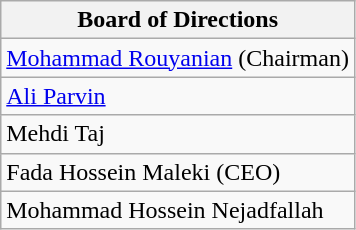<table class="wikitable" "align: right;">
<tr>
<th>Board of Directions</th>
</tr>
<tr>
<td> <a href='#'>Mohammad Rouyanian</a> (Chairman)</td>
</tr>
<tr>
<td> <a href='#'>Ali Parvin</a></td>
</tr>
<tr>
<td> Mehdi Taj</td>
</tr>
<tr>
<td> Fada Hossein Maleki (CEO)</td>
</tr>
<tr>
<td> Mohammad Hossein Nejadfallah</td>
</tr>
</table>
